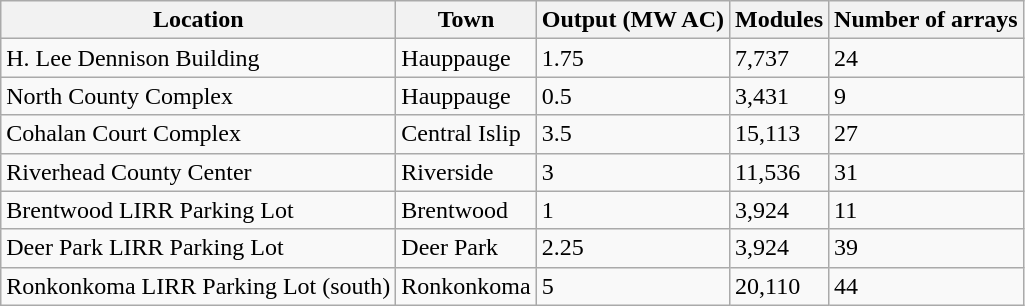<table class="wikitable">
<tr>
<th>Location</th>
<th>Town</th>
<th>Output (MW AC)</th>
<th>Modules</th>
<th>Number of arrays</th>
</tr>
<tr>
<td>H. Lee Dennison Building</td>
<td>Hauppauge</td>
<td>1.75</td>
<td>7,737</td>
<td>24</td>
</tr>
<tr>
<td>North County Complex</td>
<td>Hauppauge</td>
<td>0.5</td>
<td>3,431</td>
<td>9</td>
</tr>
<tr>
<td>Cohalan Court Complex</td>
<td>Central Islip</td>
<td>3.5</td>
<td>15,113</td>
<td>27</td>
</tr>
<tr>
<td>Riverhead County Center</td>
<td>Riverside</td>
<td>3</td>
<td>11,536</td>
<td>31</td>
</tr>
<tr>
<td>Brentwood LIRR Parking Lot</td>
<td>Brentwood</td>
<td>1</td>
<td>3,924</td>
<td>11</td>
</tr>
<tr>
<td>Deer Park LIRR Parking Lot</td>
<td>Deer Park</td>
<td>2.25</td>
<td>3,924</td>
<td>39</td>
</tr>
<tr>
<td>Ronkonkoma LIRR Parking Lot (south)</td>
<td>Ronkonkoma</td>
<td>5</td>
<td>20,110</td>
<td>44</td>
</tr>
</table>
